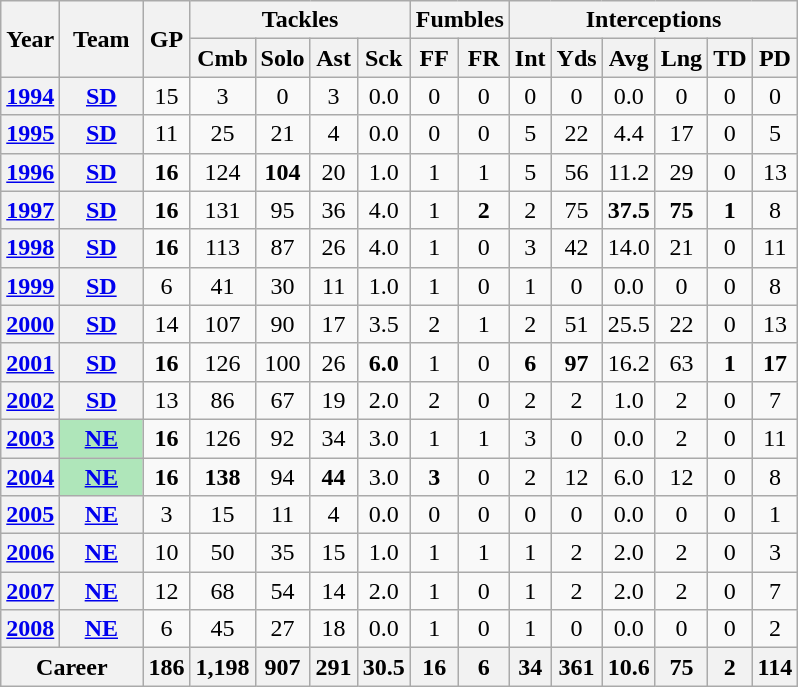<table class=wikitable style="text-align:center;">
<tr>
<th rowspan="2">Year</th>
<th rowspan="2">Team</th>
<th rowspan="2">GP</th>
<th colspan="4">Tackles</th>
<th colspan="2">Fumbles</th>
<th colspan="6">Interceptions</th>
</tr>
<tr>
<th>Cmb</th>
<th>Solo</th>
<th>Ast</th>
<th>Sck</th>
<th>FF</th>
<th>FR</th>
<th>Int</th>
<th>Yds</th>
<th>Avg</th>
<th>Lng</th>
<th>TD</th>
<th>PD</th>
</tr>
<tr>
<th><a href='#'>1994</a></th>
<th><a href='#'>SD</a></th>
<td>15</td>
<td>3</td>
<td>0</td>
<td>3</td>
<td>0.0</td>
<td>0</td>
<td>0</td>
<td>0</td>
<td>0</td>
<td>0.0</td>
<td>0</td>
<td>0</td>
<td>0</td>
</tr>
<tr>
<th><a href='#'>1995</a></th>
<th><a href='#'>SD</a></th>
<td>11</td>
<td>25</td>
<td>21</td>
<td>4</td>
<td>0.0</td>
<td>0</td>
<td>0</td>
<td>5</td>
<td>22</td>
<td>4.4</td>
<td>17</td>
<td>0</td>
<td>5</td>
</tr>
<tr>
<th><a href='#'>1996</a></th>
<th><a href='#'>SD</a></th>
<td><strong>16</strong></td>
<td>124</td>
<td><strong>104</strong></td>
<td>20</td>
<td>1.0</td>
<td>1</td>
<td>1</td>
<td>5</td>
<td>56</td>
<td>11.2</td>
<td>29</td>
<td>0</td>
<td>13</td>
</tr>
<tr>
<th><a href='#'>1997</a></th>
<th><a href='#'>SD</a></th>
<td><strong>16</strong></td>
<td>131</td>
<td>95</td>
<td>36</td>
<td>4.0</td>
<td>1</td>
<td><strong>2</strong></td>
<td>2</td>
<td>75</td>
<td><strong>37.5</strong></td>
<td><strong>75</strong></td>
<td><strong>1</strong></td>
<td>8</td>
</tr>
<tr>
<th><a href='#'>1998</a></th>
<th><a href='#'>SD</a></th>
<td><strong>16</strong></td>
<td>113</td>
<td>87</td>
<td>26</td>
<td>4.0</td>
<td>1</td>
<td>0</td>
<td>3</td>
<td>42</td>
<td>14.0</td>
<td>21</td>
<td>0</td>
<td>11</td>
</tr>
<tr>
<th><a href='#'>1999</a></th>
<th><a href='#'>SD</a></th>
<td>6</td>
<td>41</td>
<td>30</td>
<td>11</td>
<td>1.0</td>
<td>1</td>
<td>0</td>
<td>1</td>
<td>0</td>
<td>0.0</td>
<td>0</td>
<td>0</td>
<td>8</td>
</tr>
<tr>
<th><a href='#'>2000</a></th>
<th><a href='#'>SD</a></th>
<td>14</td>
<td>107</td>
<td>90</td>
<td>17</td>
<td>3.5</td>
<td>2</td>
<td>1</td>
<td>2</td>
<td>51</td>
<td>25.5</td>
<td>22</td>
<td>0</td>
<td>13</td>
</tr>
<tr>
<th><a href='#'>2001</a></th>
<th><a href='#'>SD</a></th>
<td><strong>16</strong></td>
<td>126</td>
<td>100</td>
<td>26</td>
<td><strong>6.0</strong></td>
<td>1</td>
<td>0</td>
<td><strong>6</strong></td>
<td><strong>97</strong></td>
<td>16.2</td>
<td>63</td>
<td><strong>1</strong></td>
<td><strong>17</strong></td>
</tr>
<tr>
<th><a href='#'>2002</a></th>
<th><a href='#'>SD</a></th>
<td>13</td>
<td>86</td>
<td>67</td>
<td>19</td>
<td>2.0</td>
<td>2</td>
<td>0</td>
<td>2</td>
<td>2</td>
<td>1.0</td>
<td>2</td>
<td>0</td>
<td>7</td>
</tr>
<tr>
<th><a href='#'>2003</a></th>
<th style="background:#afe6ba; width:3em;"><a href='#'>NE</a></th>
<td><strong>16</strong></td>
<td>126</td>
<td>92</td>
<td>34</td>
<td>3.0</td>
<td>1</td>
<td>1</td>
<td>3</td>
<td>0</td>
<td>0.0</td>
<td>2</td>
<td>0</td>
<td>11</td>
</tr>
<tr>
<th><a href='#'>2004</a></th>
<th style="background:#afe6ba; width:3em;"><a href='#'>NE</a></th>
<td><strong>16</strong></td>
<td><strong>138</strong></td>
<td>94</td>
<td><strong>44</strong></td>
<td>3.0</td>
<td><strong>3</strong></td>
<td>0</td>
<td>2</td>
<td>12</td>
<td>6.0</td>
<td>12</td>
<td>0</td>
<td>8</td>
</tr>
<tr>
<th><a href='#'>2005</a></th>
<th><a href='#'>NE</a></th>
<td>3</td>
<td>15</td>
<td>11</td>
<td>4</td>
<td>0.0</td>
<td>0</td>
<td>0</td>
<td>0</td>
<td>0</td>
<td>0.0</td>
<td>0</td>
<td>0</td>
<td>1</td>
</tr>
<tr>
<th><a href='#'>2006</a></th>
<th><a href='#'>NE</a></th>
<td>10</td>
<td>50</td>
<td>35</td>
<td>15</td>
<td>1.0</td>
<td>1</td>
<td>1</td>
<td>1</td>
<td>2</td>
<td>2.0</td>
<td>2</td>
<td>0</td>
<td>3</td>
</tr>
<tr>
<th><a href='#'>2007</a></th>
<th><a href='#'>NE</a></th>
<td>12</td>
<td>68</td>
<td>54</td>
<td>14</td>
<td>2.0</td>
<td>1</td>
<td>0</td>
<td>1</td>
<td>2</td>
<td>2.0</td>
<td>2</td>
<td>0</td>
<td>7</td>
</tr>
<tr>
<th><a href='#'>2008</a></th>
<th><a href='#'>NE</a></th>
<td>6</td>
<td>45</td>
<td>27</td>
<td>18</td>
<td>0.0</td>
<td>1</td>
<td>0</td>
<td>1</td>
<td>0</td>
<td>0.0</td>
<td>0</td>
<td>0</td>
<td>2</td>
</tr>
<tr>
<th colspan="2">Career</th>
<th>186</th>
<th>1,198</th>
<th>907</th>
<th>291</th>
<th>30.5</th>
<th>16</th>
<th>6</th>
<th>34</th>
<th>361</th>
<th>10.6</th>
<th>75</th>
<th>2</th>
<th>114</th>
</tr>
</table>
